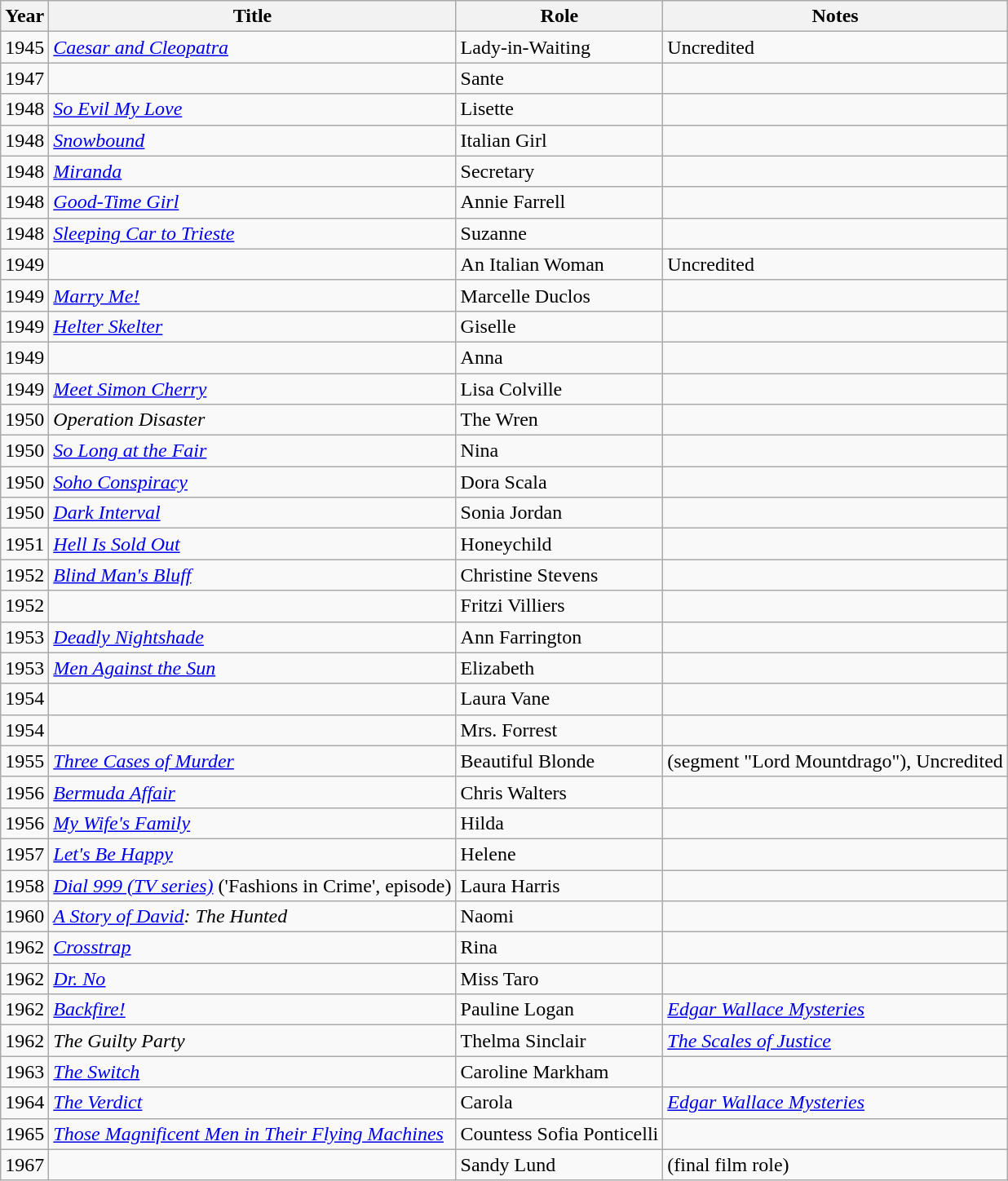<table class="wikitable sortable">
<tr>
<th>Year</th>
<th>Title</th>
<th>Role</th>
<th class="unsortable">Notes</th>
</tr>
<tr>
<td>1945</td>
<td><em><a href='#'>Caesar and Cleopatra</a></em></td>
<td>Lady-in-Waiting</td>
<td>Uncredited</td>
</tr>
<tr>
<td>1947</td>
<td><em></em></td>
<td>Sante</td>
<td></td>
</tr>
<tr>
<td>1948</td>
<td><em><a href='#'>So Evil My Love</a></em></td>
<td>Lisette</td>
<td></td>
</tr>
<tr>
<td>1948</td>
<td><em><a href='#'>Snowbound</a></em></td>
<td>Italian Girl</td>
<td></td>
</tr>
<tr>
<td>1948</td>
<td><em><a href='#'>Miranda</a></em></td>
<td>Secretary</td>
<td></td>
</tr>
<tr>
<td>1948</td>
<td><em><a href='#'>Good-Time Girl</a></em></td>
<td>Annie Farrell</td>
<td></td>
</tr>
<tr>
<td>1948</td>
<td><em><a href='#'>Sleeping Car to Trieste</a></em></td>
<td>Suzanne</td>
<td></td>
</tr>
<tr>
<td>1949</td>
<td><em></em></td>
<td>An Italian Woman</td>
<td>Uncredited</td>
</tr>
<tr>
<td>1949</td>
<td><em><a href='#'>Marry Me!</a></em></td>
<td>Marcelle Duclos</td>
<td></td>
</tr>
<tr>
<td>1949</td>
<td><em><a href='#'>Helter Skelter</a></em></td>
<td>Giselle</td>
<td></td>
</tr>
<tr>
<td>1949</td>
<td><em></em></td>
<td>Anna</td>
<td></td>
</tr>
<tr>
<td>1949</td>
<td><em><a href='#'>Meet Simon Cherry</a></em></td>
<td>Lisa Colville</td>
<td></td>
</tr>
<tr>
<td>1950</td>
<td><em>Operation Disaster</em></td>
<td>The Wren</td>
<td></td>
</tr>
<tr>
<td>1950</td>
<td><em><a href='#'>So Long at the Fair</a></em></td>
<td>Nina</td>
<td></td>
</tr>
<tr>
<td>1950</td>
<td><em><a href='#'>Soho Conspiracy</a></em></td>
<td>Dora Scala</td>
<td></td>
</tr>
<tr>
<td>1950</td>
<td><em><a href='#'>Dark Interval</a></em></td>
<td>Sonia Jordan</td>
<td></td>
</tr>
<tr>
<td>1951</td>
<td><em><a href='#'>Hell Is Sold Out</a></em></td>
<td>Honeychild</td>
<td></td>
</tr>
<tr>
<td>1952</td>
<td><em><a href='#'>Blind Man's Bluff</a></em></td>
<td>Christine Stevens</td>
<td></td>
</tr>
<tr>
<td>1952</td>
<td><em></em></td>
<td>Fritzi Villiers</td>
<td></td>
</tr>
<tr>
<td>1953</td>
<td><em><a href='#'>Deadly Nightshade</a></em></td>
<td>Ann Farrington</td>
<td></td>
</tr>
<tr>
<td>1953</td>
<td><em><a href='#'>Men Against the Sun</a></em></td>
<td>Elizabeth</td>
<td></td>
</tr>
<tr>
<td>1954</td>
<td><em></em></td>
<td>Laura Vane</td>
<td></td>
</tr>
<tr>
<td>1954</td>
<td><em></em></td>
<td>Mrs. Forrest</td>
<td></td>
</tr>
<tr>
<td>1955</td>
<td><em><a href='#'>Three Cases of Murder</a></em></td>
<td>Beautiful Blonde</td>
<td>(segment "Lord Mountdrago"), Uncredited</td>
</tr>
<tr>
<td>1956</td>
<td><em><a href='#'>Bermuda Affair</a></em></td>
<td>Chris Walters</td>
<td></td>
</tr>
<tr>
<td>1956</td>
<td><em><a href='#'>My Wife's Family</a></em></td>
<td>Hilda</td>
<td></td>
</tr>
<tr>
<td>1957</td>
<td><em><a href='#'>Let's Be Happy</a></em></td>
<td>Helene</td>
<td></td>
</tr>
<tr>
<td>1958</td>
<td><em><a href='#'>Dial 999 (TV series)</a></em> ('Fashions in Crime', episode)</td>
<td>Laura Harris</td>
<td></td>
</tr>
<tr>
<td>1960</td>
<td><em><a href='#'>A Story of David</a>: The Hunted</em></td>
<td>Naomi</td>
<td></td>
</tr>
<tr>
<td>1962</td>
<td><em><a href='#'>Crosstrap</a></em></td>
<td>Rina</td>
<td></td>
</tr>
<tr>
<td>1962</td>
<td><em><a href='#'>Dr. No</a></em></td>
<td>Miss Taro</td>
<td></td>
</tr>
<tr>
<td>1962</td>
<td><em><a href='#'>Backfire!</a></em></td>
<td>Pauline Logan</td>
<td><em><a href='#'>Edgar Wallace Mysteries</a></em></td>
</tr>
<tr>
<td>1962</td>
<td><em>The Guilty Party</em></td>
<td>Thelma Sinclair</td>
<td><em><a href='#'>The Scales of Justice</a></em></td>
</tr>
<tr>
<td>1963</td>
<td><em><a href='#'>The Switch</a></em></td>
<td>Caroline Markham</td>
<td></td>
</tr>
<tr>
<td>1964</td>
<td><em><a href='#'>The Verdict</a></em></td>
<td>Carola</td>
<td><em><a href='#'>Edgar Wallace Mysteries</a></em></td>
</tr>
<tr>
<td>1965</td>
<td><em><a href='#'>Those Magnificent Men in Their Flying Machines</a></em></td>
<td>Countess Sofia Ponticelli</td>
<td></td>
</tr>
<tr>
<td>1967</td>
<td><em></em></td>
<td>Sandy Lund</td>
<td>(final film role)</td>
</tr>
</table>
